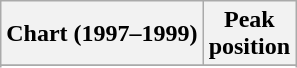<table class="wikitable sortable plainrowheaders" style="text-align:center">
<tr>
<th scope="col">Chart (1997–1999)</th>
<th scope="col">Peak<br>position</th>
</tr>
<tr>
</tr>
<tr>
</tr>
<tr>
</tr>
</table>
